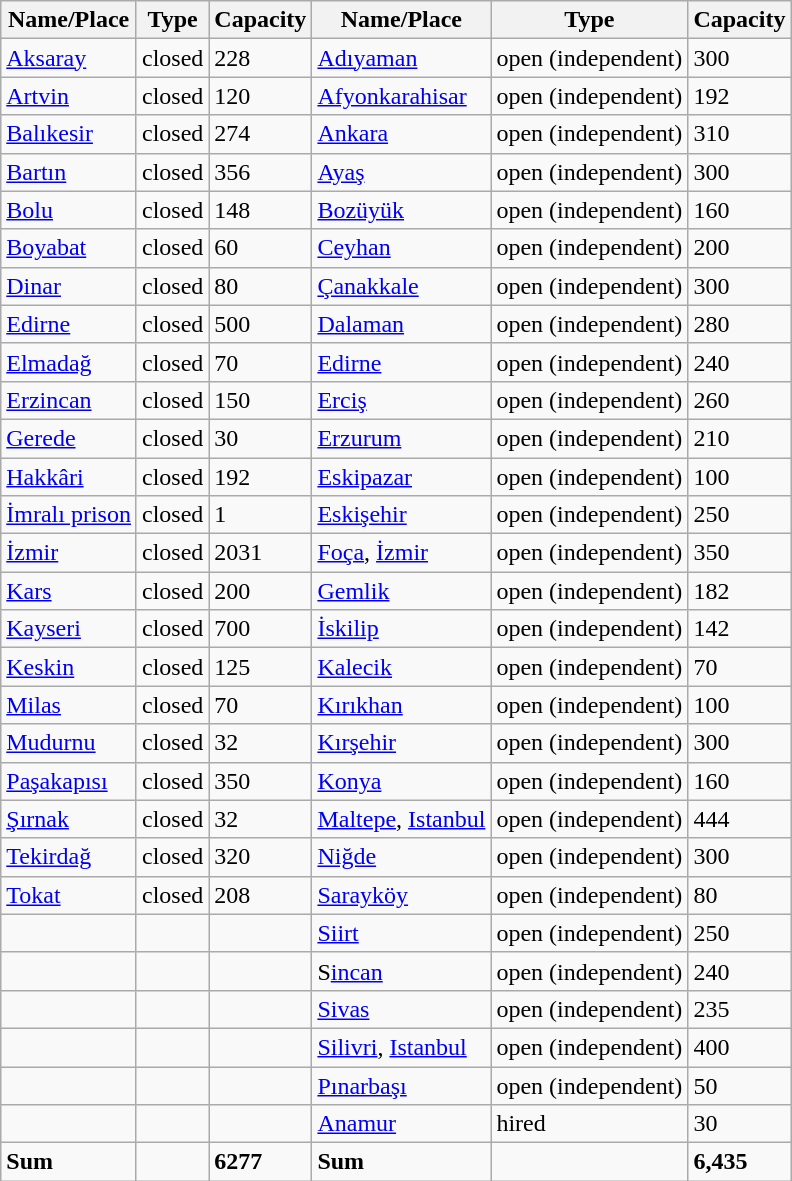<table class="wikitable">
<tr>
<th>Name/Place</th>
<th>Type</th>
<th>Capacity</th>
<th>Name/Place</th>
<th>Type</th>
<th>Capacity</th>
</tr>
<tr>
<td><a href='#'>Aksaray</a></td>
<td>closed</td>
<td>228</td>
<td><a href='#'>Adıyaman</a></td>
<td>open (independent)</td>
<td>300</td>
</tr>
<tr>
<td><a href='#'>Artvin</a></td>
<td>closed</td>
<td>120</td>
<td><a href='#'>Afyonkarahisar</a></td>
<td>open (independent)</td>
<td>192</td>
</tr>
<tr>
<td><a href='#'>Balıkesir</a></td>
<td>closed</td>
<td>274</td>
<td><a href='#'>Ankara</a></td>
<td>open (independent)</td>
<td>310</td>
</tr>
<tr>
<td><a href='#'>Bartın</a></td>
<td>closed</td>
<td>356</td>
<td><a href='#'>Ayaş</a></td>
<td>open (independent)</td>
<td>300</td>
</tr>
<tr>
<td><a href='#'>Bolu</a></td>
<td>closed</td>
<td>148</td>
<td><a href='#'>Bozüyük</a></td>
<td>open (independent)</td>
<td>160</td>
</tr>
<tr>
<td><a href='#'>Boyabat</a></td>
<td>closed</td>
<td>60</td>
<td><a href='#'>Ceyhan</a></td>
<td>open (independent)</td>
<td>200</td>
</tr>
<tr>
<td><a href='#'>Dinar</a></td>
<td>closed</td>
<td>80</td>
<td><a href='#'>Çanakkale</a></td>
<td>open (independent)</td>
<td>300</td>
</tr>
<tr>
<td><a href='#'>Edirne</a></td>
<td>closed</td>
<td>500</td>
<td><a href='#'>Dalaman</a></td>
<td>open (independent)</td>
<td>280</td>
</tr>
<tr>
<td><a href='#'>Elmadağ</a></td>
<td>closed</td>
<td>70</td>
<td><a href='#'>Edirne</a></td>
<td>open (independent)</td>
<td>240</td>
</tr>
<tr>
<td><a href='#'>Erzincan</a></td>
<td>closed</td>
<td>150</td>
<td><a href='#'>Erciş</a></td>
<td>open (independent)</td>
<td>260</td>
</tr>
<tr>
<td><a href='#'>Gerede</a></td>
<td>closed</td>
<td>30</td>
<td><a href='#'>Erzurum</a></td>
<td>open (independent)</td>
<td>210</td>
</tr>
<tr>
<td><a href='#'>Hakkâri</a></td>
<td>closed</td>
<td>192</td>
<td><a href='#'>Eskipazar</a></td>
<td>open (independent)</td>
<td>100</td>
</tr>
<tr>
<td><a href='#'>İmralı prison</a></td>
<td>closed</td>
<td>1</td>
<td><a href='#'>Eskişehir</a></td>
<td>open (independent)</td>
<td>250</td>
</tr>
<tr>
<td><a href='#'>İzmir</a></td>
<td>closed</td>
<td>2031</td>
<td><a href='#'>Foça</a>, <a href='#'>İzmir</a></td>
<td>open (independent)</td>
<td>350</td>
</tr>
<tr>
<td><a href='#'>Kars</a></td>
<td>closed</td>
<td>200</td>
<td><a href='#'>Gemlik</a></td>
<td>open (independent)</td>
<td>182</td>
</tr>
<tr>
<td><a href='#'>Kayseri</a></td>
<td>closed</td>
<td>700</td>
<td><a href='#'>İskilip</a></td>
<td>open (independent)</td>
<td>142</td>
</tr>
<tr>
<td><a href='#'>Keskin</a></td>
<td>closed</td>
<td>125</td>
<td><a href='#'>Kalecik</a></td>
<td>open (independent)</td>
<td>70</td>
</tr>
<tr>
<td><a href='#'>Milas</a></td>
<td>closed</td>
<td>70</td>
<td><a href='#'>Kırıkhan</a></td>
<td>open (independent)</td>
<td>100</td>
</tr>
<tr>
<td><a href='#'>Mudurnu</a></td>
<td>closed</td>
<td>32</td>
<td><a href='#'>Kırşehir</a></td>
<td>open (independent)</td>
<td>300</td>
</tr>
<tr>
<td><a href='#'>Paşakapısı</a></td>
<td>closed</td>
<td>350</td>
<td><a href='#'>Konya</a></td>
<td>open (independent)</td>
<td>160</td>
</tr>
<tr>
<td><a href='#'>Şırnak</a></td>
<td>closed</td>
<td>32</td>
<td><a href='#'>Maltepe</a>, <a href='#'>Istanbul</a></td>
<td>open (independent)</td>
<td>444</td>
</tr>
<tr>
<td><a href='#'>Tekirdağ</a></td>
<td>closed</td>
<td>320</td>
<td><a href='#'>Niğde</a></td>
<td>open (independent)</td>
<td>300</td>
</tr>
<tr>
<td><a href='#'>Tokat</a></td>
<td>closed</td>
<td>208</td>
<td><a href='#'>Sarayköy</a></td>
<td>open (independent)</td>
<td>80</td>
</tr>
<tr>
<td></td>
<td></td>
<td></td>
<td><a href='#'>Siirt</a></td>
<td>open (independent)</td>
<td>250</td>
</tr>
<tr>
<td></td>
<td></td>
<td></td>
<td>S<a href='#'>incan</a></td>
<td>open (independent)</td>
<td>240</td>
</tr>
<tr>
<td></td>
<td></td>
<td></td>
<td><a href='#'>Sivas</a></td>
<td>open (independent)</td>
<td>235</td>
</tr>
<tr>
<td></td>
<td></td>
<td></td>
<td><a href='#'>Silivri</a>, <a href='#'>Istanbul</a></td>
<td>open (independent)</td>
<td>400</td>
</tr>
<tr>
<td></td>
<td></td>
<td></td>
<td><a href='#'>Pınarbaşı</a></td>
<td>open (independent)</td>
<td>50</td>
</tr>
<tr>
<td></td>
<td></td>
<td></td>
<td><a href='#'>Anamur</a></td>
<td>hired</td>
<td>30</td>
</tr>
<tr>
<td><strong>Sum</strong></td>
<td></td>
<td><strong>6277</strong></td>
<td><strong>Sum</strong></td>
<td></td>
<td><strong>6,435</strong></td>
</tr>
</table>
